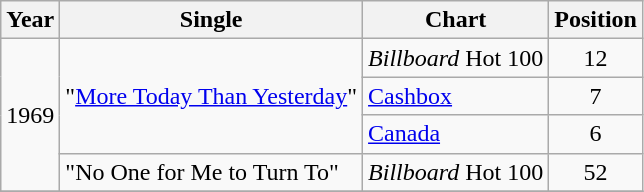<table class="wikitable">
<tr>
<th>Year</th>
<th>Single</th>
<th>Chart</th>
<th>Position</th>
</tr>
<tr>
<td rowspan="4">1969</td>
<td rowspan="3">"<a href='#'>More Today Than Yesterday</a>"</td>
<td><em>Billboard</em> Hot 100</td>
<td align="center">12</td>
</tr>
<tr>
<td><a href='#'>Cashbox</a></td>
<td align="center">7</td>
</tr>
<tr>
<td><a href='#'>Canada</a></td>
<td align="center">6</td>
</tr>
<tr>
<td rowspan="1">"No One for Me to Turn To"</td>
<td><em>Billboard</em> Hot 100</td>
<td align="center">52</td>
</tr>
<tr>
</tr>
</table>
